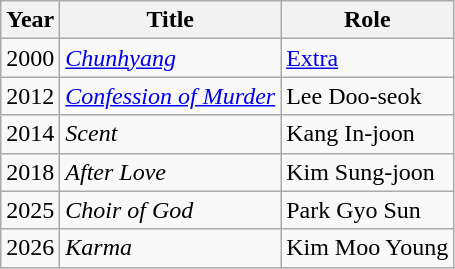<table class="wikitable">
<tr>
<th width=10>Year</th>
<th>Title</th>
<th>Role</th>
</tr>
<tr>
<td>2000</td>
<td><em><a href='#'>Chunhyang</a></em></td>
<td><a href='#'>Extra</a></td>
</tr>
<tr>
<td>2012</td>
<td><em><a href='#'>Confession of Murder</a></em></td>
<td>Lee Doo-seok</td>
</tr>
<tr>
<td>2014</td>
<td><em>Scent</em></td>
<td>Kang In-joon</td>
</tr>
<tr>
<td>2018</td>
<td><em>After Love</em></td>
<td>Kim Sung-joon</td>
</tr>
<tr>
<td>2025</td>
<td><em>Choir of God</em></td>
<td>Park Gyo Sun</td>
</tr>
<tr>
<td>2026</td>
<td><em>Karma</em></td>
<td>Kim Moo Young</td>
</tr>
</table>
